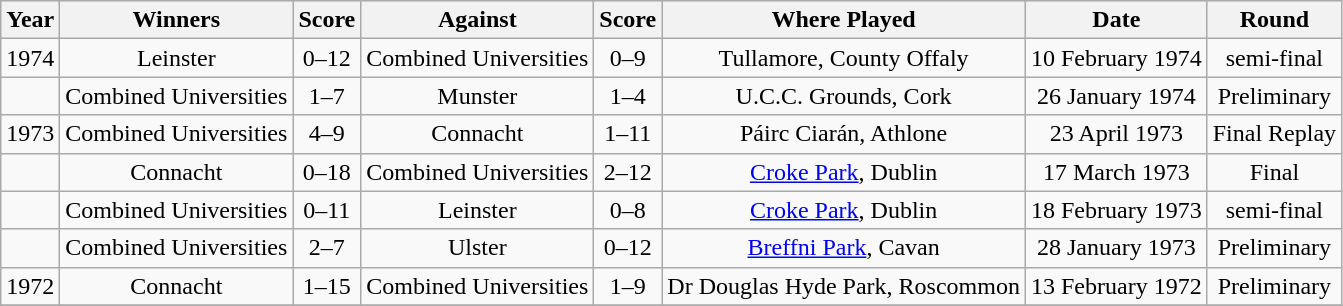<table class="wikitable">
<tr style="background:#efefef">
<th>Year</th>
<th>Winners</th>
<th>Score</th>
<th>Against</th>
<th>Score</th>
<th>Where Played</th>
<th>Date</th>
<th>Round</th>
</tr>
<tr align="center">
<td>1974</td>
<td>Leinster</td>
<td>0–12</td>
<td>Combined Universities</td>
<td>0–9</td>
<td>Tullamore, County Offaly</td>
<td>10 February 1974</td>
<td>semi-final</td>
</tr>
<tr align="center">
<td></td>
<td>Combined Universities</td>
<td>1–7</td>
<td>Munster</td>
<td>1–4</td>
<td>U.C.C. Grounds, Cork</td>
<td>26 January 1974</td>
<td>Preliminary</td>
</tr>
<tr align="center">
<td>1973</td>
<td>Combined Universities</td>
<td>4–9</td>
<td>Connacht</td>
<td>1–11</td>
<td>Páirc Ciarán, Athlone</td>
<td>23 April 1973</td>
<td>Final Replay</td>
</tr>
<tr align="center">
<td></td>
<td>Connacht</td>
<td>0–18</td>
<td>Combined Universities</td>
<td>2–12</td>
<td><a href='#'>Croke Park</a>, Dublin</td>
<td>17 March 1973</td>
<td>Final</td>
</tr>
<tr align="center">
<td></td>
<td>Combined Universities</td>
<td>0–11</td>
<td>Leinster</td>
<td>0–8</td>
<td><a href='#'>Croke Park</a>, Dublin</td>
<td>18 February 1973</td>
<td>semi-final</td>
</tr>
<tr align="center">
<td></td>
<td>Combined Universities</td>
<td>2–7</td>
<td>Ulster</td>
<td>0–12</td>
<td><a href='#'>Breffni Park</a>, Cavan</td>
<td>28 January 1973</td>
<td>Preliminary</td>
</tr>
<tr align="center">
<td>1972</td>
<td>Connacht</td>
<td>1–15</td>
<td>Combined Universities</td>
<td>1–9</td>
<td>Dr Douglas Hyde Park, Roscommon</td>
<td>13 February 1972</td>
<td>Preliminary</td>
</tr>
<tr align="center">
</tr>
</table>
